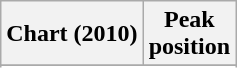<table class="wikitable sortable plainrowheaders" style="text-align:center">
<tr>
<th scope="col">Chart (2010)</th>
<th scope="col">Peak<br> position</th>
</tr>
<tr>
</tr>
<tr>
</tr>
</table>
